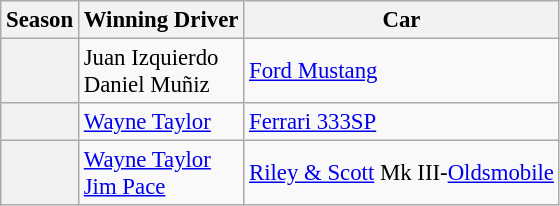<table class="wikitable" style="font-size: 95%;">
<tr>
<th>Season</th>
<th>Winning Driver</th>
<th>Car</th>
</tr>
<tr>
<th></th>
<td> Juan Izquierdo<br> Daniel Muñiz</td>
<td><a href='#'>Ford Mustang</a></td>
</tr>
<tr>
<th></th>
<td> <a href='#'>Wayne Taylor</a></td>
<td><a href='#'>Ferrari 333SP</a></td>
</tr>
<tr>
<th></th>
<td> <a href='#'>Wayne Taylor</a><br> <a href='#'>Jim Pace</a></td>
<td><a href='#'>Riley & Scott</a> Mk III-<a href='#'>Oldsmobile</a></td>
</tr>
</table>
